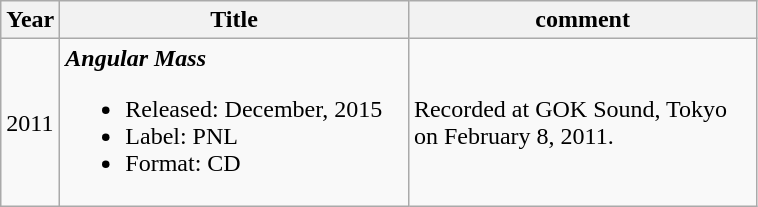<table class="wikitable">
<tr>
<th>Year</th>
<th style="width:225px;">Title</th>
<th style="width:225px;">comment</th>
</tr>
<tr>
<td>2011</td>
<td style="width:225px;"><strong><em>Angular Mass</em></strong><br><ul><li>Released: December, 2015</li><li>Label: PNL </li><li>Format: CD</li></ul></td>
<td>Recorded at GOK Sound, Tokyo on February 8, 2011.</td>
</tr>
</table>
